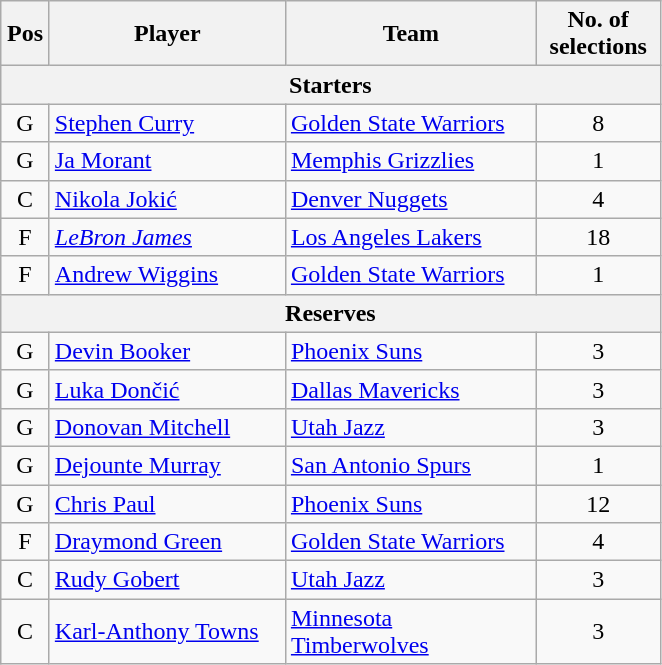<table class="wikitable" style="text-align:center">
<tr>
<th scope="col" width="25px">Pos</th>
<th scope="col" width="150px">Player</th>
<th scope="col" width="160px">Team</th>
<th scope="col" width="75px">No. of selections</th>
</tr>
<tr>
<th scope="col" colspan="4">Starters</th>
</tr>
<tr>
<td>G</td>
<td style="text-align:left"><a href='#'>Stephen Curry</a></td>
<td style="text-align:left"><a href='#'>Golden State Warriors</a></td>
<td>8</td>
</tr>
<tr>
<td>G</td>
<td style="text-align:left"><a href='#'>Ja Morant</a></td>
<td style="text-align:left"><a href='#'>Memphis Grizzlies</a></td>
<td>1</td>
</tr>
<tr>
<td>C</td>
<td style="text-align:left"><a href='#'>Nikola Jokić</a></td>
<td style="text-align:left"><a href='#'>Denver Nuggets</a></td>
<td>4</td>
</tr>
<tr>
<td>F</td>
<td style="text-align:left"><em><a href='#'>LeBron James</a></em></td>
<td style="text-align:left"><a href='#'>Los Angeles Lakers</a></td>
<td>18</td>
</tr>
<tr>
<td>F</td>
<td style="text-align:left"><a href='#'>Andrew Wiggins</a></td>
<td style="text-align:left"><a href='#'>Golden State Warriors</a></td>
<td>1</td>
</tr>
<tr>
<th scope="col" colspan="4">Reserves</th>
</tr>
<tr>
<td>G</td>
<td style="text-align:left"><a href='#'>Devin Booker</a></td>
<td style="text-align:left"><a href='#'>Phoenix Suns</a></td>
<td>3</td>
</tr>
<tr>
<td>G</td>
<td style="text-align:left"><a href='#'>Luka Dončić</a></td>
<td style="text-align:left"><a href='#'>Dallas Mavericks</a></td>
<td>3</td>
</tr>
<tr>
<td>G</td>
<td style="text-align:left"><a href='#'>Donovan Mitchell</a></td>
<td style="text-align:left"><a href='#'>Utah Jazz</a></td>
<td>3</td>
</tr>
<tr>
<td>G</td>
<td style="text-align:left"><a href='#'>Dejounte Murray</a></td>
<td style="text-align:left"><a href='#'>San Antonio Spurs</a></td>
<td>1</td>
</tr>
<tr>
<td>G</td>
<td style="text-align:left"><a href='#'>Chris Paul</a></td>
<td style="text-align:left"><a href='#'>Phoenix Suns</a></td>
<td>12</td>
</tr>
<tr>
<td>F</td>
<td style="text-align:left"><a href='#'>Draymond Green</a></td>
<td style="text-align:left"><a href='#'>Golden State Warriors</a></td>
<td>4</td>
</tr>
<tr>
<td>C</td>
<td style="text-align:left"><a href='#'>Rudy Gobert</a></td>
<td style="text-align:left"><a href='#'>Utah Jazz</a></td>
<td>3</td>
</tr>
<tr>
<td>C</td>
<td style="text-align:left"><a href='#'>Karl-Anthony Towns</a></td>
<td style="text-align:left"><a href='#'>Minnesota Timberwolves</a></td>
<td>3</td>
</tr>
</table>
